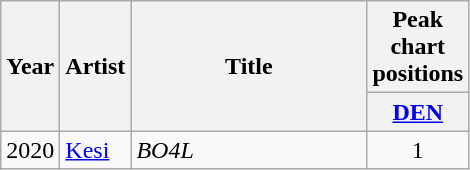<table class="wikitable">
<tr>
<th rowspan="2" align="center">Year</th>
<th rowspan="2" align="center">Artist</th>
<th rowspan="2" width="150" align="center">Title</th>
<th colspan="1" align="center">Peak chart positions</th>
</tr>
<tr>
<th style="width:3em;font-size:100%"><a href='#'>DEN</a><br></th>
</tr>
<tr>
<td align="center">2020</td>
<td><a href='#'>Kesi</a></td>
<td><em>BO4L</em></td>
<td align="center">1<br></td>
</tr>
</table>
